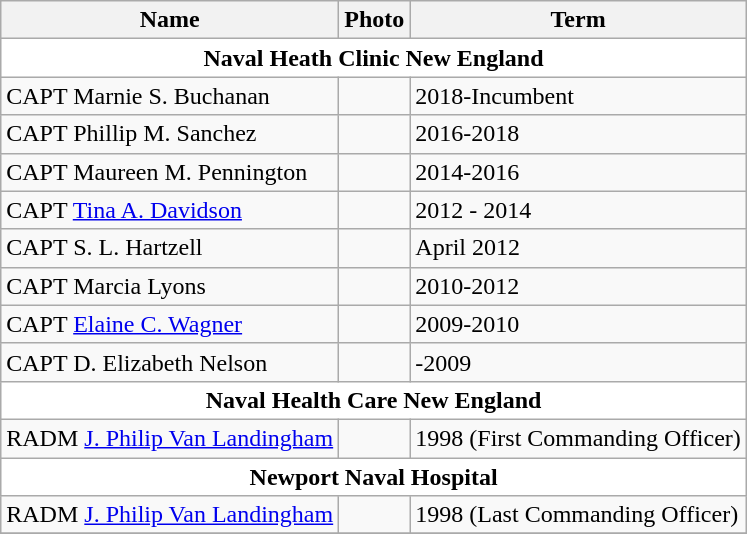<table class="wikitable floatright mw-collapsible">
<tr>
<th>Name</th>
<th>Photo</th>
<th>Term</th>
</tr>
<tr>
<th colspan="3" style="background: #ffffff;">Naval Heath Clinic New England</th>
</tr>
<tr>
<td>CAPT Marnie S. Buchanan</td>
<td></td>
<td>2018-Incumbent</td>
</tr>
<tr>
<td>CAPT Phillip M. Sanchez</td>
<td></td>
<td>2016-2018</td>
</tr>
<tr>
<td>CAPT Maureen M. Pennington</td>
<td></td>
<td>2014-2016</td>
</tr>
<tr>
<td>CAPT <a href='#'>Tina A. Davidson</a></td>
<td></td>
<td>2012 - 2014</td>
</tr>
<tr>
<td>CAPT S. L. Hartzell<br></td>
<td></td>
<td>April 2012</td>
</tr>
<tr>
<td>CAPT Marcia Lyons</td>
<td></td>
<td>2010-2012</td>
</tr>
<tr>
<td>CAPT <a href='#'>Elaine C. Wagner</a></td>
<td></td>
<td>2009-2010</td>
</tr>
<tr>
<td>CAPT D. Elizabeth Nelson</td>
<td></td>
<td>-2009</td>
</tr>
<tr>
<th colspan="3" style="background: #ffffff;">Naval Health Care New England</th>
</tr>
<tr>
<td>RADM <a href='#'>J. Philip Van Landingham</a></td>
<td></td>
<td>1998 (First Commanding Officer)</td>
</tr>
<tr>
<th colspan="3" style="background: #ffffff;">Newport Naval Hospital</th>
</tr>
<tr>
<td>RADM <a href='#'>J. Philip Van Landingham</a></td>
<td></td>
<td>1998 (Last Commanding Officer)</td>
</tr>
<tr>
</tr>
</table>
